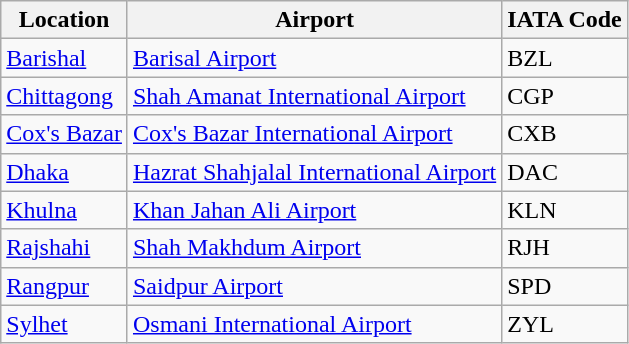<table class="wikitable">
<tr>
<th>Location</th>
<th>Airport</th>
<th>IATA Code</th>
</tr>
<tr>
<td><a href='#'>Barishal</a></td>
<td><a href='#'>Barisal Airport</a></td>
<td>BZL</td>
</tr>
<tr>
<td><a href='#'>Chittagong</a></td>
<td><a href='#'>Shah Amanat International Airport</a></td>
<td>CGP</td>
</tr>
<tr>
<td><a href='#'>Cox's Bazar</a></td>
<td><a href='#'>Cox's Bazar International Airport</a></td>
<td>CXB</td>
</tr>
<tr>
<td><a href='#'>Dhaka</a></td>
<td><a href='#'>Hazrat Shahjalal International Airport</a></td>
<td>DAC</td>
</tr>
<tr>
<td><a href='#'>Khulna</a></td>
<td><a href='#'>Khan Jahan Ali Airport</a></td>
<td>KLN</td>
</tr>
<tr>
<td><a href='#'>Rajshahi</a></td>
<td><a href='#'>Shah Makhdum Airport</a></td>
<td>RJH</td>
</tr>
<tr>
<td><a href='#'>Rangpur</a></td>
<td><a href='#'>Saidpur Airport</a></td>
<td>SPD</td>
</tr>
<tr>
<td><a href='#'>Sylhet</a></td>
<td><a href='#'>Osmani International Airport</a></td>
<td>ZYL</td>
</tr>
</table>
